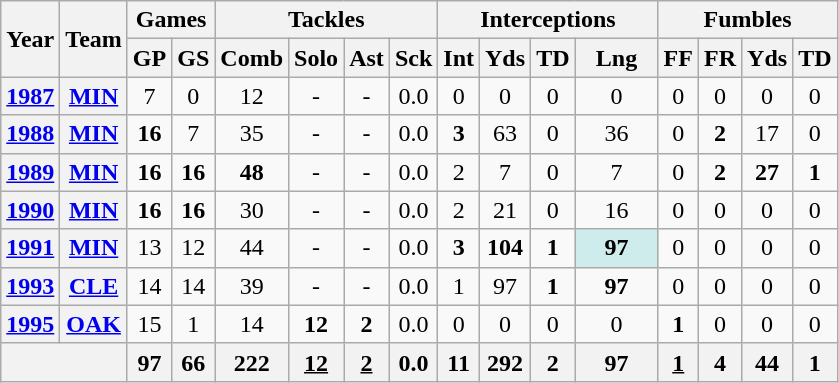<table class="wikitable" style="text-align:center">
<tr>
<th rowspan="2">Year</th>
<th rowspan="2">Team</th>
<th colspan="2">Games</th>
<th colspan="4">Tackles</th>
<th colspan="4">Interceptions</th>
<th colspan="4">Fumbles</th>
</tr>
<tr>
<th>GP</th>
<th>GS</th>
<th>Comb</th>
<th>Solo</th>
<th>Ast</th>
<th>Sck</th>
<th>Int</th>
<th>Yds</th>
<th>TD</th>
<th>Lng</th>
<th>FF</th>
<th>FR</th>
<th>Yds</th>
<th>TD</th>
</tr>
<tr>
<th><a href='#'>1987</a></th>
<th><a href='#'>MIN</a></th>
<td>7</td>
<td>0</td>
<td>12</td>
<td>-</td>
<td>-</td>
<td>0.0</td>
<td>0</td>
<td>0</td>
<td>0</td>
<td>0</td>
<td>0</td>
<td>0</td>
<td>0</td>
<td>0</td>
</tr>
<tr>
<th><a href='#'>1988</a></th>
<th><a href='#'>MIN</a></th>
<td><strong>16</strong></td>
<td>7</td>
<td>35</td>
<td>-</td>
<td>-</td>
<td>0.0</td>
<td><strong>3</strong></td>
<td>63</td>
<td>0</td>
<td>36</td>
<td>0</td>
<td><strong>2</strong></td>
<td>17</td>
<td>0</td>
</tr>
<tr>
<th><a href='#'>1989</a></th>
<th><a href='#'>MIN</a></th>
<td><strong>16</strong></td>
<td><strong>16</strong></td>
<td><strong>48</strong></td>
<td>-</td>
<td>-</td>
<td>0.0</td>
<td>2</td>
<td>7</td>
<td>0</td>
<td>7</td>
<td>0</td>
<td><strong>2</strong></td>
<td><strong>27</strong></td>
<td><strong>1</strong></td>
</tr>
<tr>
<th><a href='#'>1990</a></th>
<th><a href='#'>MIN</a></th>
<td><strong>16</strong></td>
<td><strong>16</strong></td>
<td>30</td>
<td>-</td>
<td>-</td>
<td>0.0</td>
<td>2</td>
<td>21</td>
<td>0</td>
<td>16</td>
<td>0</td>
<td>0</td>
<td>0</td>
<td>0</td>
</tr>
<tr>
<th><a href='#'>1991</a></th>
<th><a href='#'>MIN</a></th>
<td>13</td>
<td>12</td>
<td>44</td>
<td>-</td>
<td>-</td>
<td>0.0</td>
<td><strong>3</strong></td>
<td><strong>104</strong></td>
<td><strong>1</strong></td>
<td style="background:#cfecec; width:3em;"><strong>97</strong></td>
<td>0</td>
<td>0</td>
<td>0</td>
<td>0</td>
</tr>
<tr>
<th><a href='#'>1993</a></th>
<th><a href='#'>CLE</a></th>
<td>14</td>
<td>14</td>
<td>39</td>
<td>-</td>
<td>-</td>
<td>0.0</td>
<td>1</td>
<td>97</td>
<td><strong>1</strong></td>
<td><strong>97</strong></td>
<td>0</td>
<td>0</td>
<td>0</td>
<td>0</td>
</tr>
<tr>
<th><a href='#'>1995</a></th>
<th><a href='#'>OAK</a></th>
<td>15</td>
<td>1</td>
<td>14</td>
<td><strong>12</strong></td>
<td><strong>2</strong></td>
<td>0.0</td>
<td>0</td>
<td>0</td>
<td>0</td>
<td>0</td>
<td><strong>1</strong></td>
<td>0</td>
<td>0</td>
<td>0</td>
</tr>
<tr>
<th colspan="2"></th>
<th>97</th>
<th>66</th>
<th>222</th>
<th><u>12</u></th>
<th><u>2</u></th>
<th>0.0</th>
<th>11</th>
<th>292</th>
<th>2</th>
<th>97</th>
<th><u>1</u></th>
<th>4</th>
<th>44</th>
<th>1</th>
</tr>
</table>
